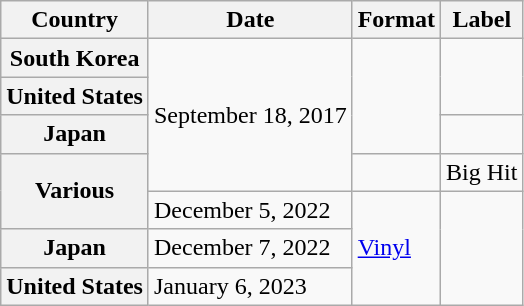<table class="wikitable plainrowheaders">
<tr>
<th>Country</th>
<th>Date</th>
<th>Format</th>
<th>Label</th>
</tr>
<tr>
<th scope="row">South Korea</th>
<td rowspan="4">September 18, 2017</td>
<td rowspan="3"></td>
<td rowspan="2"></td>
</tr>
<tr>
<th scope="row">United States</th>
</tr>
<tr>
<th scope="row">Japan</th>
<td></td>
</tr>
<tr>
<th rowspan="2" scope="row">Various</th>
<td></td>
<td>Big Hit</td>
</tr>
<tr>
<td>December 5, 2022</td>
<td rowspan="3"><a href='#'>Vinyl</a></td>
<td rowspan="3"></td>
</tr>
<tr>
<th scope="row">Japan</th>
<td>December 7, 2022</td>
</tr>
<tr>
<th scope="row">United States</th>
<td>January 6, 2023</td>
</tr>
</table>
